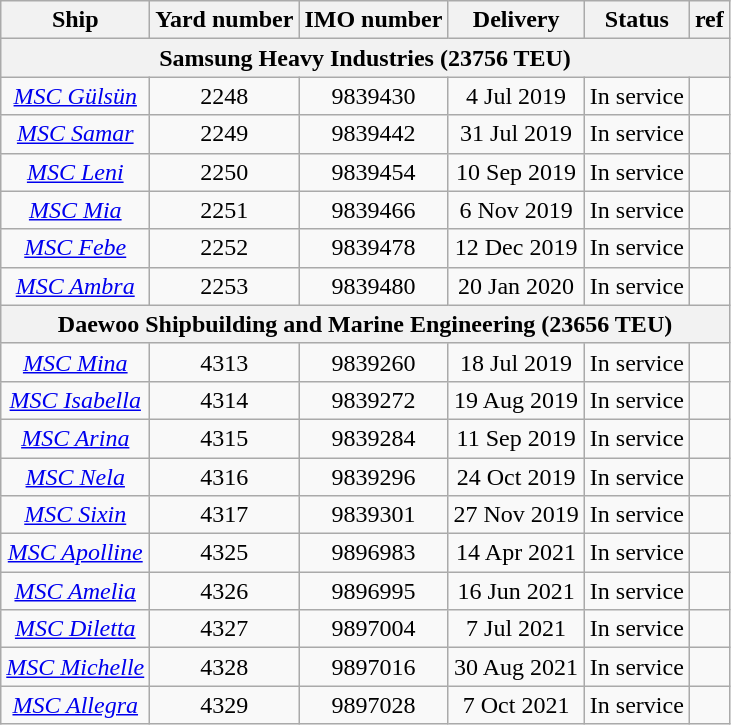<table class="wikitable" style="text-align:center">
<tr class=>
<th>Ship</th>
<th>Yard number</th>
<th>IMO number</th>
<th>Delivery</th>
<th>Status</th>
<th>ref</th>
</tr>
<tr>
<th colspan="6" style="text-align:center">Samsung Heavy Industries (23756 TEU)</th>
</tr>
<tr>
<td><em><a href='#'>MSC Gülsün</a></em></td>
<td>2248</td>
<td>9839430</td>
<td>4 Jul 2019</td>
<td>In service</td>
<td></td>
</tr>
<tr>
<td><em><a href='#'>MSC Samar</a></em></td>
<td>2249</td>
<td>9839442</td>
<td>31 Jul 2019</td>
<td>In service</td>
<td></td>
</tr>
<tr>
<td><em><a href='#'>MSC Leni</a></em></td>
<td>2250</td>
<td>9839454</td>
<td>10 Sep 2019</td>
<td>In service</td>
<td></td>
</tr>
<tr>
<td><em><a href='#'>MSC Mia</a></em></td>
<td>2251</td>
<td>9839466</td>
<td>6 Nov 2019</td>
<td>In service</td>
<td></td>
</tr>
<tr>
<td><em><a href='#'>MSC Febe</a></em></td>
<td>2252</td>
<td>9839478</td>
<td>12 Dec 2019</td>
<td>In service</td>
<td></td>
</tr>
<tr>
<td><em><a href='#'>MSC Ambra</a></em></td>
<td>2253</td>
<td>9839480</td>
<td>20 Jan 2020</td>
<td>In service</td>
<td></td>
</tr>
<tr>
<th colspan="6" style="text-align:center">Daewoo Shipbuilding and Marine Engineering (23656 TEU)</th>
</tr>
<tr>
<td><em><a href='#'>MSC Mina</a></em></td>
<td>4313</td>
<td>9839260</td>
<td>18 Jul 2019</td>
<td>In service</td>
<td></td>
</tr>
<tr>
<td><em><a href='#'>MSC Isabella</a></em></td>
<td>4314</td>
<td>9839272</td>
<td>19 Aug 2019</td>
<td>In service</td>
<td></td>
</tr>
<tr>
<td><em><a href='#'>MSC Arina</a></em></td>
<td>4315</td>
<td>9839284</td>
<td>11 Sep 2019</td>
<td>In service</td>
<td></td>
</tr>
<tr>
<td><em><a href='#'>MSC Nela</a></em></td>
<td>4316</td>
<td>9839296</td>
<td>24 Oct 2019</td>
<td>In service</td>
<td></td>
</tr>
<tr>
<td><em><a href='#'>MSC Sixin</a></em></td>
<td>4317</td>
<td>9839301</td>
<td>27 Nov 2019</td>
<td>In service</td>
<td></td>
</tr>
<tr>
<td><em><a href='#'>MSC Apolline</a></em></td>
<td>4325</td>
<td>9896983</td>
<td>14 Apr 2021</td>
<td>In service</td>
<td></td>
</tr>
<tr>
<td><em><a href='#'>MSC Amelia</a></em></td>
<td>4326</td>
<td>9896995</td>
<td>16 Jun 2021</td>
<td>In service</td>
<td></td>
</tr>
<tr>
<td><em><a href='#'>MSC Diletta</a></em></td>
<td>4327</td>
<td>9897004</td>
<td>7 Jul 2021</td>
<td>In service</td>
<td></td>
</tr>
<tr>
<td><em><a href='#'>MSC Michelle</a></em></td>
<td>4328</td>
<td>9897016</td>
<td>30 Aug 2021</td>
<td>In service</td>
<td></td>
</tr>
<tr>
<td><em><a href='#'>MSC Allegra</a></em></td>
<td>4329</td>
<td>9897028</td>
<td>7 Oct 2021</td>
<td>In service</td>
<td></td>
</tr>
</table>
